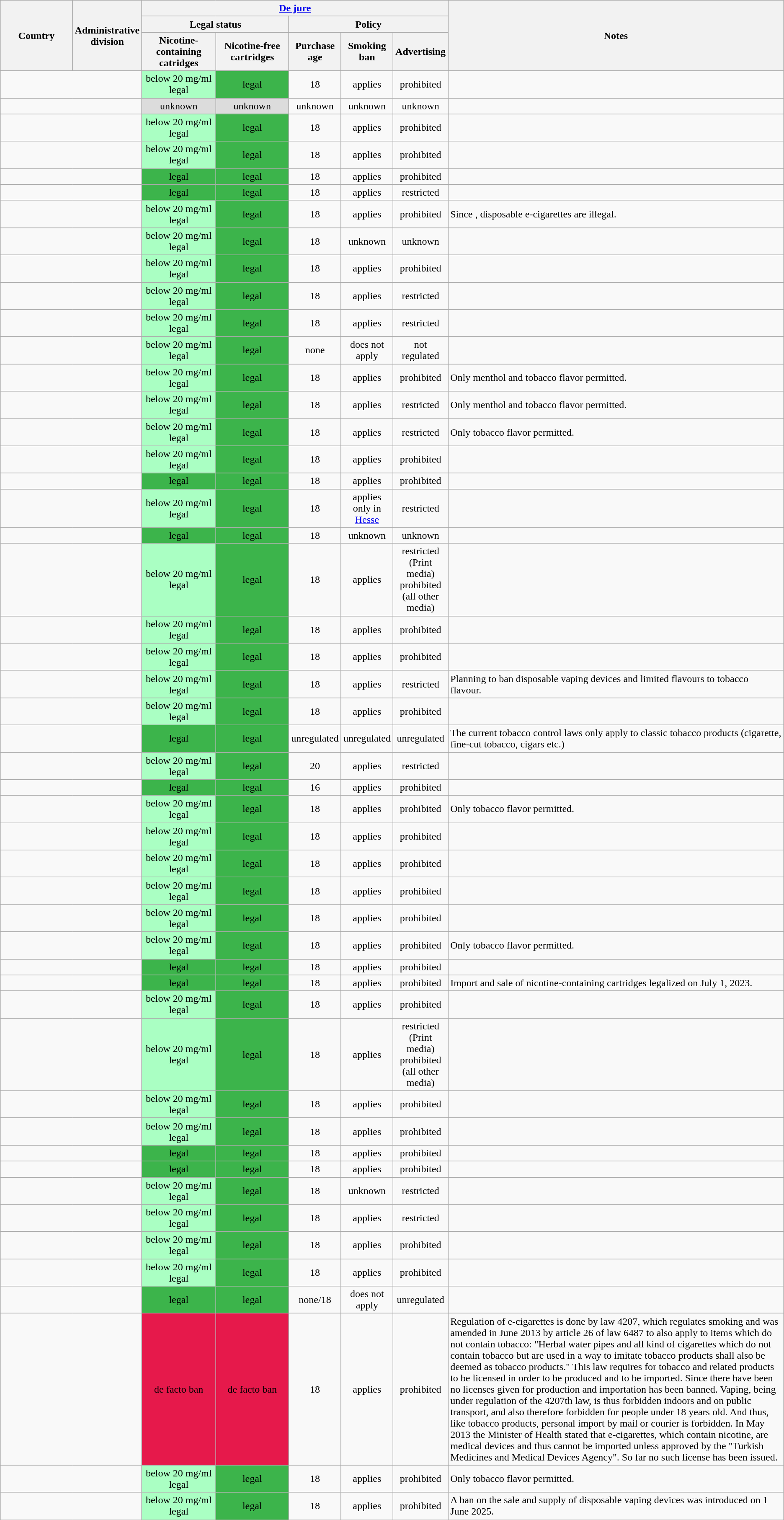<table class="wikitable sortable">
<tr>
<th rowspan="3" style="width:10%;">Country</th>
<th rowspan="3" style="width:5%;">Administrative division</th>
<th colspan="5" style="width:35%;"><a href='#'>De jure</a></th>
<th rowspan="3" style="width:50%;">Notes</th>
</tr>
<tr>
<th colspan="2" style="width:20%;">Legal status</th>
<th colspan="3" style="width:15%;">Policy</th>
</tr>
<tr>
<th style="width:10%;">Nicotine-containing catridges</th>
<th style="width:10%;">Nicotine-free cartridges</th>
<th style="width:5%;">Purchase age</th>
<th style="width:5%;">Smoking ban</th>
<th style="width:5%;">Advertising</th>
</tr>
<tr>
<td colspan="2"></td>
<td style="background:#aaffc3" align="center">below 20 mg/ml legal</td>
<td style="background:#3cb44b" align="center">legal</td>
<td align="center">18</td>
<td align="center">applies</td>
<td align="center">prohibited</td>
<td></td>
</tr>
<tr>
<td colspan="2"></td>
<td style="background:Gainsboro" align="center">unknown</td>
<td style="background:Gainsboro" align="center">unknown</td>
<td align="center">unknown</td>
<td align="center">unknown</td>
<td align="center">unknown</td>
<td></td>
</tr>
<tr>
<td colspan="2"></td>
<td style="background:#aaffc3" align="center">below 20 mg/ml legal</td>
<td style="background:#3cb44b" align="center">legal</td>
<td align="center">18</td>
<td align="center">applies</td>
<td align="center">prohibited</td>
<td></td>
</tr>
<tr>
<td colspan="2"></td>
<td style="background:#aaffc3" align="center">below 20 mg/ml legal</td>
<td style="background:#3cb44b" align="center">legal</td>
<td align="center">18</td>
<td align="center">applies</td>
<td align="center">prohibited</td>
<td></td>
</tr>
<tr>
<td colspan="2"></td>
<td style="background:#3cb44b" align="center">legal</td>
<td style="background:#3cb44b" align="center">legal</td>
<td align="center">18</td>
<td align="center">applies</td>
<td align="center">prohibited</td>
<td></td>
</tr>
<tr>
<td colspan="2"></td>
<td style="background:#3cb44b" align="center">legal</td>
<td style="background:#3cb44b" align="center">legal</td>
<td align="center">18</td>
<td align="center">applies</td>
<td align="center">restricted</td>
<td></td>
</tr>
<tr>
<td colspan="2"></td>
<td style="background:#aaffc3" align="center">below 20 mg/ml legal</td>
<td style="background:#3cb44b" align="center">legal</td>
<td align="center">18</td>
<td align="center">applies</td>
<td align="center">prohibited</td>
<td>Since , disposable e-cigarettes are illegal.</td>
</tr>
<tr>
<td colspan="2"></td>
<td style="background:#aaffc3" align="center">below 20 mg/ml legal</td>
<td style="background:#3cb44b" align="center">legal</td>
<td align="center">18</td>
<td align="center">unknown</td>
<td align="center">unknown</td>
<td></td>
</tr>
<tr>
<td colspan="2"></td>
<td style="background:#aaffc3" align="center">below 20 mg/ml legal</td>
<td style="background:#3cb44b" align="center">legal</td>
<td align="center">18</td>
<td align="center">applies</td>
<td align="center">prohibited</td>
<td></td>
</tr>
<tr>
<td colspan="2"></td>
<td style="background:#aaffc3" align="center">below 20 mg/ml legal</td>
<td style="background:#3cb44b" align="center">legal</td>
<td align="center">18</td>
<td align="center">applies</td>
<td align="center">restricted</td>
<td></td>
</tr>
<tr>
<td colspan="2"></td>
<td style="background:#aaffc3" align="center">below 20 mg/ml legal</td>
<td style="background:#3cb44b" align="center">legal</td>
<td align="center">18</td>
<td align="center">applies</td>
<td align="center">restricted</td>
<td></td>
</tr>
<tr>
<td colspan="2"></td>
<td style="background:#aaffc3" align="center">below 20 mg/ml legal</td>
<td style="background:#3cb44b" align="center">legal</td>
<td align="center">none</td>
<td align="center">does not apply</td>
<td align="center">not regulated</td>
<td></td>
</tr>
<tr>
<td colspan="2"></td>
<td style="background:#aaffc3" align="center">below 20 mg/ml legal</td>
<td style="background:#3cb44b" align="center">legal</td>
<td align="center">18</td>
<td align="center">applies</td>
<td align="center">prohibited</td>
<td>Only menthol and tobacco flavor permitted.</td>
</tr>
<tr>
<td colspan="2"></td>
<td style="background:#aaffc3" align="center">below 20 mg/ml legal</td>
<td style="background:#3cb44b" align="center">legal</td>
<td align="center">18</td>
<td align="center">applies</td>
<td align="center">restricted</td>
<td>Only menthol and tobacco flavor permitted.</td>
</tr>
<tr>
<td colspan="2"></td>
<td style="background:#aaffc3" align="center">below 20 mg/ml legal</td>
<td style="background:#3cb44b" align="center">legal</td>
<td align="center">18</td>
<td align="center">applies</td>
<td align="center">restricted</td>
<td>Only tobacco flavor permitted.</td>
</tr>
<tr>
<td colspan="2"></td>
<td style="background:#aaffc3" align="center">below 20 mg/ml legal</td>
<td style="background:#3cb44b" align="center">legal</td>
<td align="center">18</td>
<td align="center">applies</td>
<td align="center">prohibited</td>
<td></td>
</tr>
<tr>
<td colspan="2"></td>
<td style="background:#3cb44b" align="center">legal</td>
<td style="background:#3cb44b" align="center">legal</td>
<td align="center">18</td>
<td align="center">applies</td>
<td align="center">prohibited</td>
<td></td>
</tr>
<tr>
<td colspan="2"></td>
<td style="background:#aaffc3" align="center">below 20 mg/ml legal</td>
<td style="background:#3cb44b" align="center">legal</td>
<td align="center">18</td>
<td align="center">applies only in <a href='#'>Hesse</a></td>
<td align="center">restricted</td>
<td></td>
</tr>
<tr>
<td colspan="2"></td>
<td style="background:#3cb44b" align="center">legal</td>
<td style="background:#3cb44b" align="center">legal</td>
<td align="center">18</td>
<td align="center">unknown</td>
<td align="center">unknown</td>
<td></td>
</tr>
<tr>
<td colspan="2"></td>
<td style="background:#aaffc3" align="center">below 20 mg/ml legal</td>
<td style="background:#3cb44b" align="center">legal</td>
<td align="center">18</td>
<td align="center">applies</td>
<td align="center">restricted (Print media)<br>prohibited (all other media)</td>
<td></td>
</tr>
<tr>
<td colspan="2"></td>
<td style="background:#aaffc3" align="center">below 20 mg/ml legal</td>
<td style="background:#3cb44b" align="center">legal</td>
<td align="center">18</td>
<td align="center">applies</td>
<td align="center">prohibited</td>
<td></td>
</tr>
<tr>
<td colspan="2"></td>
<td style="background:#aaffc3" align="center">below 20 mg/ml legal</td>
<td style="background:#3cb44b" align="center">legal</td>
<td align="center">18</td>
<td align="center">applies</td>
<td align="center">prohibited</td>
<td></td>
</tr>
<tr>
<td colspan="2"></td>
<td style="background:#aaffc3" align="center">below 20 mg/ml legal</td>
<td style="background:#3cb44b" align="center">legal</td>
<td align="center">18</td>
<td align="center">applies</td>
<td align="center">restricted</td>
<td>Planning to ban disposable vaping devices and limited flavours to tobacco flavour.</td>
</tr>
<tr>
<td colspan="2"></td>
<td style="background:#aaffc3" align="center">below 20 mg/ml legal</td>
<td style="background:#3cb44b" align="center">legal</td>
<td align="center">18</td>
<td align="center">applies</td>
<td align="center">prohibited</td>
<td></td>
</tr>
<tr>
<td colspan="2"></td>
<td style="background:#3cb44b" align="center">legal</td>
<td style="background:#3cb44b" align="center">legal</td>
<td align="center">unregulated</td>
<td align="center">unregulated</td>
<td align="center">unregulated</td>
<td>The current tobacco control laws only apply to classic tobacco products (cigarette, fine-cut tobacco, cigars etc.)</td>
</tr>
<tr>
<td colspan="2"></td>
<td style="background:#aaffc3" align="center">below 20 mg/ml legal</td>
<td style="background:#3cb44b" align="center">legal</td>
<td align="center">20</td>
<td align="center">applies</td>
<td align="center">restricted</td>
<td></td>
</tr>
<tr>
<td colspan="2"></td>
<td style="background:#3cb44b" align="center">legal</td>
<td style="background:#3cb44b" align="center">legal</td>
<td align="center">16</td>
<td align="center">applies</td>
<td align="center">prohibited</td>
<td></td>
</tr>
<tr>
<td colspan="2"></td>
<td style="background:#aaffc3" align="center">below 20 mg/ml legal</td>
<td style="background:#3cb44b" align="center">legal</td>
<td align="center">18</td>
<td align="center">applies</td>
<td align="center">prohibited</td>
<td>Only tobacco flavor permitted.</td>
</tr>
<tr>
<td colspan="2"></td>
<td style="background:#aaffc3" align="center">below 20 mg/ml legal</td>
<td style="background:#3cb44b" align="center">legal</td>
<td align="center">18</td>
<td align="center">applies</td>
<td align="center">prohibited</td>
<td></td>
</tr>
<tr>
<td colspan="2"></td>
<td style="background:#aaffc3" align="center">below 20 mg/ml legal</td>
<td style="background:#3cb44b" align="center">legal</td>
<td align="center">18</td>
<td align="center">applies</td>
<td align="center">prohibited</td>
<td></td>
</tr>
<tr>
<td colspan="2"></td>
<td style="background:#aaffc3" align="center">below 20 mg/ml legal</td>
<td style="background:#3cb44b" align="center">legal</td>
<td align="center">18</td>
<td align="center">applies</td>
<td align="center">prohibited</td>
<td></td>
</tr>
<tr>
<td colspan="2"></td>
<td style="background:#aaffc3" align="center">below 20 mg/ml legal</td>
<td style="background:#3cb44b" align="center">legal</td>
<td align="center">18</td>
<td align="center">applies</td>
<td align="center">prohibited</td>
<td></td>
</tr>
<tr>
<td colspan="2"></td>
<td style="background:#aaffc3" align="center">below 20 mg/ml legal</td>
<td style="background:#3cb44b" align="center">legal</td>
<td align="center">18</td>
<td align="center">applies</td>
<td align="center">prohibited</td>
<td>Only tobacco flavor permitted.</td>
</tr>
<tr>
<td colspan="2"></td>
<td style="background:#3cb44b" align="center">legal</td>
<td style="background:#3cb44b" align="center">legal</td>
<td align="center">18</td>
<td align="center">applies</td>
<td align="center">prohibited</td>
<td></td>
</tr>
<tr>
<td colspan="2"></td>
<td style="background:#3cb44b" align="center">legal</td>
<td style="background:#3cb44b" align="center">legal</td>
<td align="center">18</td>
<td align="center">applies</td>
<td align="center">prohibited</td>
<td>Import and sale of nicotine-containing cartridges legalized on July 1, 2023.</td>
</tr>
<tr>
<td colspan="2"></td>
<td style="background:#aaffc3" align="center">below 20 mg/ml legal</td>
<td style="background:#3cb44b" align="center">legal</td>
<td align="center">18</td>
<td align="center">applies</td>
<td align="center">prohibited</td>
<td></td>
</tr>
<tr>
<td colspan="2"></td>
<td style="background:#aaffc3" align="center">below 20 mg/ml legal</td>
<td style="background:#3cb44b" align="center">legal</td>
<td align="center">18</td>
<td align="center">applies</td>
<td align="center">restricted (Print media)<br>prohibited (all other media)</td>
<td></td>
</tr>
<tr>
<td colspan="2"></td>
<td style="background:#aaffc3" align="center">below 20 mg/ml legal</td>
<td style="background:#3cb44b" align="center">legal</td>
<td align="center">18</td>
<td align="center">applies</td>
<td align="center">prohibited</td>
<td></td>
</tr>
<tr>
<td colspan="2"></td>
<td style="background:#aaffc3" align="center">below 20 mg/ml legal</td>
<td style="background:#3cb44b" align="center">legal</td>
<td align="center">18</td>
<td align="center">applies</td>
<td align="center">prohibited</td>
<td></td>
</tr>
<tr>
<td colspan="2"></td>
<td style="background:#3cb44b" align="center">legal</td>
<td style="background:#3cb44b" align="center">legal</td>
<td align="center">18</td>
<td align="center">applies</td>
<td align="center">prohibited</td>
<td></td>
</tr>
<tr>
<td colspan="2"></td>
<td style="background:#3cb44b" align="center">legal</td>
<td style="background:#3cb44b" align="center">legal</td>
<td align="center">18</td>
<td align="center">applies</td>
<td align="center">prohibited</td>
<td></td>
</tr>
<tr>
<td colspan="2"></td>
<td style="background:#aaffc3" align="center">below 20 mg/ml legal</td>
<td style="background:#3cb44b" align="center">legal</td>
<td align="center">18</td>
<td align="center">unknown</td>
<td align="center">restricted</td>
<td></td>
</tr>
<tr>
<td colspan="2"></td>
<td style="background:#aaffc3" align="center">below 20 mg/ml legal</td>
<td style="background:#3cb44b" align="center">legal</td>
<td align="center">18</td>
<td align="center">applies</td>
<td align="center">restricted</td>
<td></td>
</tr>
<tr>
<td colspan="2"></td>
<td style="background:#aaffc3" align="center">below 20 mg/ml legal</td>
<td style="background:#3cb44b" align="center">legal</td>
<td align="center">18</td>
<td align="center">applies</td>
<td align="center">prohibited</td>
<td></td>
</tr>
<tr>
<td colspan="2"></td>
<td style="background:#aaffc3" align="center">below 20 mg/ml legal</td>
<td style="background:#3cb44b" align="center">legal</td>
<td align="center">18</td>
<td align="center">applies</td>
<td align="center">prohibited</td>
<td></td>
</tr>
<tr>
<td colspan="2"></td>
<td style="background:#3cb44b" align="center">legal</td>
<td style="background:#3cb44b" align="center">legal</td>
<td align="center">none/18</td>
<td align="center">does not apply</td>
<td align="center">unregulated</td>
<td></td>
</tr>
<tr>
<td colspan="2"></td>
<td style="background:#e6194B" align="center">de facto ban</td>
<td style="background:#e6194B" align="center">de facto ban</td>
<td align="center">18</td>
<td align="center">applies</td>
<td align="center">prohibited</td>
<td>Regulation of e-cigarettes is done by law 4207, which regulates smoking and was amended in June 2013 by article 26 of law 6487  to also apply to items which do not contain tobacco: "Herbal water pipes and all kind of cigarettes which do not contain tobacco but are used in a way to imitate tobacco products shall also be deemed as tobacco products." This law requires for tobacco and related products to be licensed in order to be produced and to be imported. Since there have been no licenses given for production and importation has been banned. Vaping, being under regulation of the 4207th law, is thus forbidden indoors and on public transport, and also therefore forbidden for people under 18 years old. And thus, like tobacco products, personal import by mail or courier is forbidden. In May 2013 the Minister of Health stated that e-cigarettes, which contain nicotine, are medical devices and thus cannot be imported unless approved by the "Turkish Medicines and Medical Devices Agency". So far no such license has been issued.</td>
</tr>
<tr>
<td colspan="2"></td>
<td style="background:#aaffc3" align="center">below 20 mg/ml legal</td>
<td style="background:#3cb44b" align="center">legal</td>
<td align="center">18</td>
<td align="center">applies</td>
<td align="center">prohibited</td>
<td>Only tobacco flavor permitted.</td>
</tr>
<tr>
<td colspan="2"></td>
<td style="background:#aaffc3" align="center">below 20 mg/ml legal</td>
<td style="background:#3cb44b" align="center">legal</td>
<td align="center">18</td>
<td align="center">applies</td>
<td align="center">prohibited</td>
<td>A ban on the sale and supply of disposable vaping devices was introduced on 1 June 2025.</td>
</tr>
</table>
